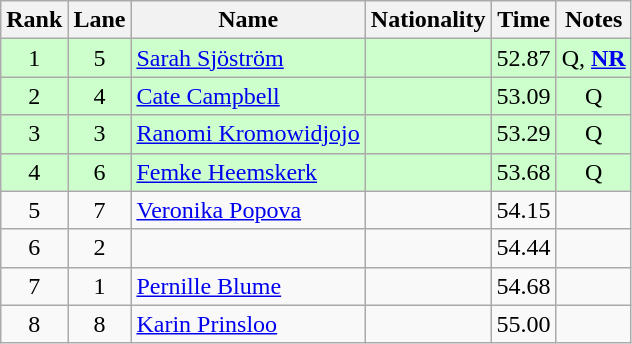<table class="wikitable sortable" style="text-align:center">
<tr>
<th>Rank</th>
<th>Lane</th>
<th>Name</th>
<th>Nationality</th>
<th>Time</th>
<th>Notes</th>
</tr>
<tr bgcolor=ccffcc>
<td>1</td>
<td>5</td>
<td align=left><a href='#'>Sarah Sjöström</a></td>
<td align=left></td>
<td>52.87</td>
<td>Q, <strong><a href='#'>NR</a></strong></td>
</tr>
<tr bgcolor=ccffcc>
<td>2</td>
<td>4</td>
<td align=left><a href='#'>Cate Campbell</a></td>
<td align=left></td>
<td>53.09</td>
<td>Q</td>
</tr>
<tr bgcolor=ccffcc>
<td>3</td>
<td>3</td>
<td align=left><a href='#'>Ranomi Kromowidjojo</a></td>
<td align=left></td>
<td>53.29</td>
<td>Q</td>
</tr>
<tr bgcolor=ccffcc>
<td>4</td>
<td>6</td>
<td align=left><a href='#'>Femke Heemskerk</a></td>
<td align=left></td>
<td>53.68</td>
<td>Q</td>
</tr>
<tr>
<td>5</td>
<td>7</td>
<td align=left><a href='#'>Veronika Popova</a></td>
<td align=left></td>
<td>54.15</td>
<td></td>
</tr>
<tr>
<td>6</td>
<td>2</td>
<td align=left></td>
<td align=left></td>
<td>54.44</td>
<td></td>
</tr>
<tr>
<td>7</td>
<td>1</td>
<td align=left><a href='#'>Pernille Blume</a></td>
<td align=left></td>
<td>54.68</td>
<td></td>
</tr>
<tr>
<td>8</td>
<td>8</td>
<td align=left><a href='#'>Karin Prinsloo</a></td>
<td align=left></td>
<td>55.00</td>
<td></td>
</tr>
</table>
